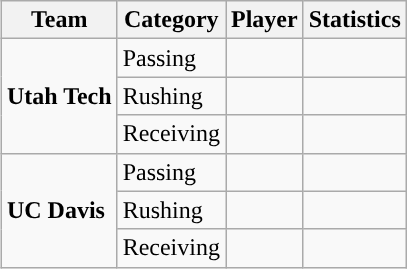<table class="wikitable" style="float: right;">
<tr>
<th>Team</th>
<th>Category</th>
<th>Player</th>
<th>Statistics</th>
</tr>
<tr>
<td rowspan=3><strong>Utah Tech</strong></td>
<td>Passing</td>
<td></td>
<td></td>
</tr>
<tr>
<td>Rushing</td>
<td></td>
<td></td>
</tr>
<tr>
<td>Receiving</td>
<td></td>
<td></td>
</tr>
<tr>
<td rowspan=3><strong>UC Davis</strong></td>
<td>Passing</td>
<td></td>
<td></td>
</tr>
<tr>
<td>Rushing</td>
<td></td>
<td></td>
</tr>
<tr>
<td>Receiving</td>
<td></td>
<td></td>
</tr>
</table>
